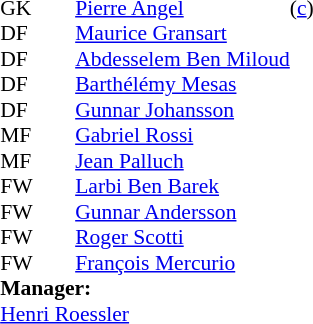<table style="font-size: 90%" cellspacing="0" cellpadding="0" align=center>
<tr>
<td colspan=4></td>
</tr>
<tr>
<th width=25></th>
<th width=25></th>
</tr>
<tr>
<td>GK</td>
<td><strong> </strong></td>
<td> <a href='#'>Pierre Angel</a></td>
<td>(<a href='#'>c</a>)</td>
</tr>
<tr>
<td>DF</td>
<td><strong> </strong></td>
<td> <a href='#'>Maurice Gransart</a></td>
</tr>
<tr>
<td>DF</td>
<td><strong> </strong></td>
<td> <a href='#'>Abdesselem Ben Miloud</a></td>
</tr>
<tr>
<td>DF</td>
<td><strong> </strong></td>
<td> <a href='#'>Barthélémy Mesas</a></td>
</tr>
<tr>
<td>DF</td>
<td><strong> </strong></td>
<td> <a href='#'>Gunnar Johansson</a></td>
</tr>
<tr>
<td>MF</td>
<td><strong> </strong></td>
<td> <a href='#'>Gabriel Rossi</a></td>
</tr>
<tr>
<td>MF</td>
<td><strong> </strong></td>
<td> <a href='#'>Jean Palluch</a></td>
</tr>
<tr>
<td>FW</td>
<td><strong> </strong></td>
<td> <a href='#'>Larbi Ben Barek</a></td>
</tr>
<tr>
<td>FW</td>
<td><strong> </strong></td>
<td> <a href='#'>Gunnar Andersson</a></td>
</tr>
<tr>
<td>FW</td>
<td><strong> </strong></td>
<td> <a href='#'>Roger Scotti</a></td>
</tr>
<tr>
<td>FW</td>
<td><strong> </strong></td>
<td> <a href='#'>François Mercurio</a></td>
</tr>
<tr>
<td colspan=3><strong>Manager:</strong></td>
</tr>
<tr>
<td colspan=4> <a href='#'>Henri Roessler</a></td>
</tr>
</table>
